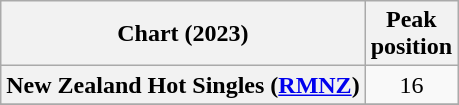<table class="wikitable sortable plainrowheaders" style="text-align:center">
<tr>
<th scope="col">Chart (2023)</th>
<th scope="col">Peak<br>position</th>
</tr>
<tr>
<th scope="row">New Zealand Hot Singles (<a href='#'>RMNZ</a>)</th>
<td>16</td>
</tr>
<tr>
</tr>
</table>
